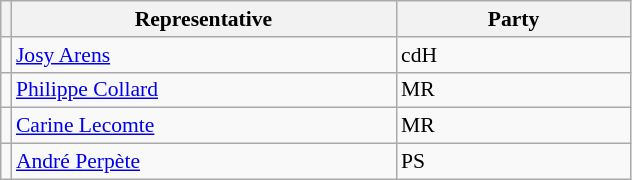<table class="sortable wikitable" style="text-align:left; font-size:90%">
<tr>
<th></th>
<th width="250">Representative</th>
<th width="150">Party</th>
</tr>
<tr>
<td></td>
<td align=left><a href='#'>Josy Arens</a></td>
<td>cdH</td>
</tr>
<tr>
<td></td>
<td align=left><a href='#'>Philippe Collard</a></td>
<td>MR</td>
</tr>
<tr>
<td></td>
<td align=left><a href='#'>Carine Lecomte</a></td>
<td>MR</td>
</tr>
<tr>
<td></td>
<td align=left><a href='#'>André Perpète</a></td>
<td>PS</td>
</tr>
</table>
